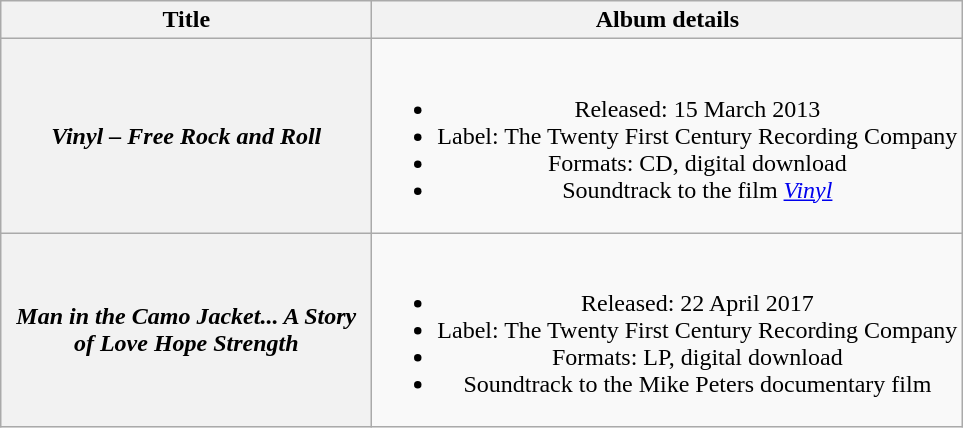<table class="wikitable plainrowheaders" style="text-align:center;">
<tr>
<th scope="col" style="width:15em;">Title</th>
<th scope="col">Album details</th>
</tr>
<tr>
<th scope="row"><em>Vinyl – Free Rock and Roll</em> </th>
<td><br><ul><li>Released: 15 March 2013</li><li>Label: The Twenty First Century Recording Company</li><li>Formats: CD, digital download</li><li>Soundtrack to the film <em><a href='#'>Vinyl</a></em></li></ul></td>
</tr>
<tr>
<th scope="row"><em>Man in the Camo Jacket... A Story of Love Hope Strength</em></th>
<td><br><ul><li>Released: 22 April 2017</li><li>Label: The Twenty First Century Recording Company</li><li>Formats: LP, digital download</li><li>Soundtrack to the Mike Peters documentary film</li></ul></td>
</tr>
</table>
